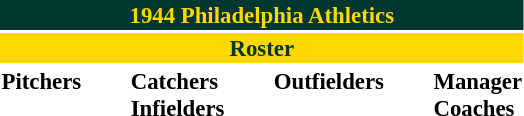<table class="toccolours" style="font-size: 95%;">
<tr>
<th colspan="10" style="background-color: #003831; color: #FFD800; text-align: center;">1944 Philadelphia Athletics</th>
</tr>
<tr>
<td colspan="10" style="background-color: #FFD800; color: #003831; text-align: center;"><strong>Roster</strong></td>
</tr>
<tr>
<td valign="top"><strong>Pitchers</strong><br>









</td>
<td width="25px"></td>
<td valign="top"><strong>Catchers</strong><br>





<strong>Infielders</strong>







</td>
<td width="25px"></td>
<td valign="top"><strong>Outfielders</strong><br>








</td>
<td width="25px"></td>
<td valign="top"><strong>Manager</strong><br>
<strong>Coaches</strong>



</td>
</tr>
</table>
